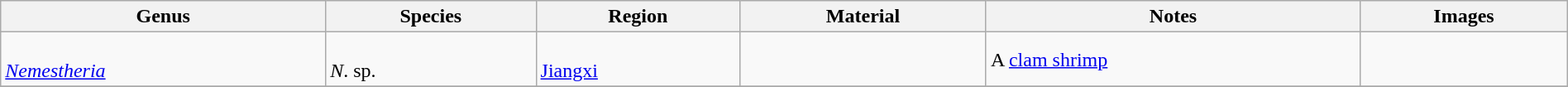<table class="wikitable" align="center" width="100%">
<tr>
<th>Genus</th>
<th>Species</th>
<th>Region</th>
<th>Material</th>
<th>Notes</th>
<th>Images</th>
</tr>
<tr>
<td><br><em><a href='#'>Nemestheria</a></em></td>
<td><br><em>N</em>. sp.</td>
<td><br><a href='#'>Jiangxi</a></td>
<td></td>
<td>A <a href='#'>clam shrimp</a></td>
<td></td>
</tr>
<tr>
</tr>
</table>
